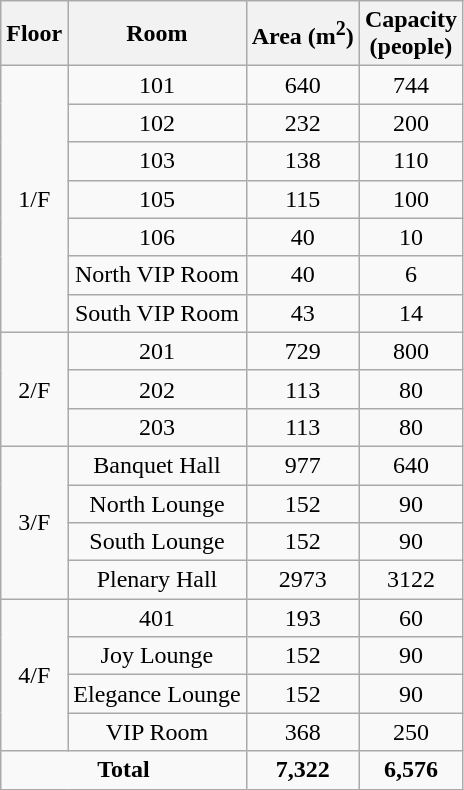<table class="wikitable sortable" style="text-align:center">
<tr>
<th>Floor</th>
<th>Room</th>
<th>Area (m<sup>2</sup>)</th>
<th>Capacity<br>(people)</th>
</tr>
<tr>
<td rowspan="7">1/F</td>
<td>101</td>
<td>640</td>
<td>744</td>
</tr>
<tr>
<td>102</td>
<td>232</td>
<td>200</td>
</tr>
<tr>
<td>103</td>
<td>138</td>
<td>110</td>
</tr>
<tr>
<td>105</td>
<td>115</td>
<td>100</td>
</tr>
<tr>
<td>106</td>
<td>40</td>
<td>10</td>
</tr>
<tr>
<td>North VIP Room</td>
<td>40</td>
<td>6</td>
</tr>
<tr>
<td>South VIP Room</td>
<td>43</td>
<td>14</td>
</tr>
<tr>
<td rowspan="3">2/F</td>
<td>201</td>
<td>729</td>
<td>800</td>
</tr>
<tr>
<td>202</td>
<td>113</td>
<td>80</td>
</tr>
<tr>
<td>203</td>
<td>113</td>
<td>80</td>
</tr>
<tr>
<td rowspan="4">3/F</td>
<td>Banquet Hall</td>
<td>977</td>
<td>640</td>
</tr>
<tr>
<td>North Lounge</td>
<td>152</td>
<td>90</td>
</tr>
<tr>
<td>South Lounge</td>
<td>152</td>
<td>90</td>
</tr>
<tr>
<td>Plenary Hall</td>
<td>2973</td>
<td>3122</td>
</tr>
<tr>
<td rowspan="4">4/F</td>
<td>401</td>
<td>193</td>
<td>60</td>
</tr>
<tr>
<td>Joy Lounge</td>
<td>152</td>
<td>90</td>
</tr>
<tr>
<td>Elegance Lounge</td>
<td>152</td>
<td>90</td>
</tr>
<tr>
<td>VIP Room</td>
<td>368</td>
<td>250</td>
</tr>
<tr class=sortbottom>
<td colspan="2"><strong>Total</strong></td>
<td><strong>7,322</strong></td>
<td><strong>6,576</strong></td>
</tr>
</table>
